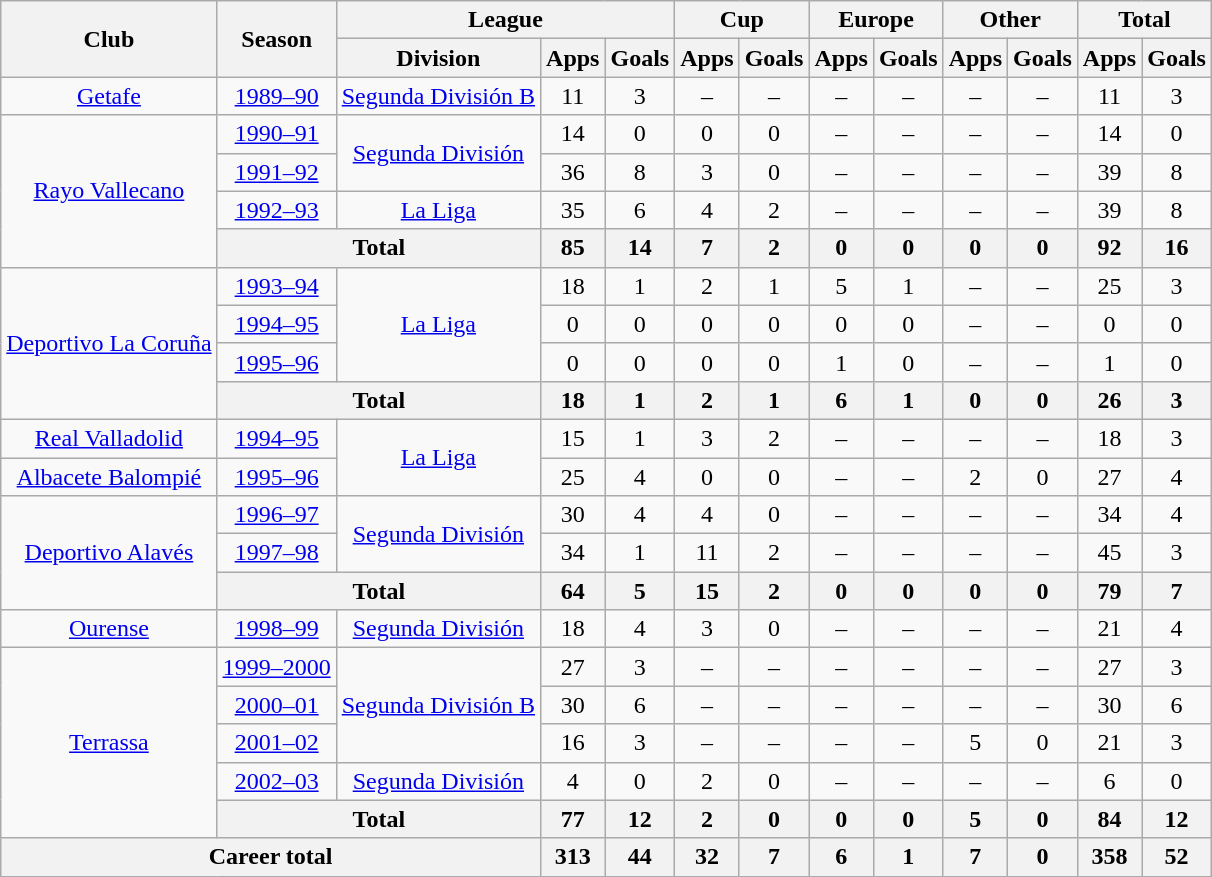<table class="wikitable" style="text-align: center;">
<tr>
<th rowspan="2">Club</th>
<th rowspan="2">Season</th>
<th colspan="3">League</th>
<th colspan="2">Cup</th>
<th colspan="2">Europe</th>
<th colspan="2">Other</th>
<th colspan="2">Total</th>
</tr>
<tr>
<th>Division</th>
<th>Apps</th>
<th>Goals</th>
<th>Apps</th>
<th>Goals</th>
<th>Apps</th>
<th>Goals</th>
<th>Apps</th>
<th>Goals</th>
<th>Apps</th>
<th>Goals</th>
</tr>
<tr>
<td valign="center"><a href='#'>Getafe</a></td>
<td><a href='#'>1989–90</a></td>
<td><a href='#'>Segunda División B</a></td>
<td>11</td>
<td>3</td>
<td>–</td>
<td>–</td>
<td>–</td>
<td>–</td>
<td>–</td>
<td>–</td>
<td>11</td>
<td>3</td>
</tr>
<tr>
<td rowspan="4" valign="center"><a href='#'>Rayo Vallecano</a></td>
<td><a href='#'>1990–91</a></td>
<td rowspan="2"><a href='#'>Segunda División</a></td>
<td>14</td>
<td>0</td>
<td>0</td>
<td>0</td>
<td>–</td>
<td>–</td>
<td>–</td>
<td>–</td>
<td>14</td>
<td>0</td>
</tr>
<tr>
<td><a href='#'>1991–92</a></td>
<td>36</td>
<td>8</td>
<td>3</td>
<td>0</td>
<td>–</td>
<td>–</td>
<td>–</td>
<td>–</td>
<td>39</td>
<td>8</td>
</tr>
<tr>
<td><a href='#'>1992–93</a></td>
<td><a href='#'>La Liga</a></td>
<td>35</td>
<td>6</td>
<td>4</td>
<td>2</td>
<td>–</td>
<td>–</td>
<td>–</td>
<td>–</td>
<td>39</td>
<td>8</td>
</tr>
<tr>
<th colspan="2">Total</th>
<th>85</th>
<th>14</th>
<th>7</th>
<th>2</th>
<th>0</th>
<th>0</th>
<th>0</th>
<th>0</th>
<th>92</th>
<th>16</th>
</tr>
<tr>
<td rowspan="4" valign="center"><a href='#'>Deportivo La Coruña</a></td>
<td><a href='#'>1993–94</a></td>
<td rowspan="3"><a href='#'>La Liga</a></td>
<td>18</td>
<td>1</td>
<td>2</td>
<td>1</td>
<td>5</td>
<td>1</td>
<td>–</td>
<td>–</td>
<td>25</td>
<td>3</td>
</tr>
<tr>
<td><a href='#'>1994–95</a></td>
<td>0</td>
<td>0</td>
<td>0</td>
<td>0</td>
<td>0</td>
<td>0</td>
<td>–</td>
<td>–</td>
<td>0</td>
<td>0</td>
</tr>
<tr>
<td><a href='#'>1995–96</a></td>
<td>0</td>
<td>0</td>
<td>0</td>
<td>0</td>
<td>1</td>
<td>0</td>
<td>–</td>
<td>–</td>
<td>1</td>
<td>0</td>
</tr>
<tr>
<th colspan="2">Total</th>
<th>18</th>
<th>1</th>
<th>2</th>
<th>1</th>
<th>6</th>
<th>1</th>
<th>0</th>
<th>0</th>
<th>26</th>
<th>3</th>
</tr>
<tr>
<td valign="center"><a href='#'>Real Valladolid</a></td>
<td><a href='#'>1994–95</a></td>
<td rowspan="2"><a href='#'>La Liga</a></td>
<td>15</td>
<td>1</td>
<td>3</td>
<td>2</td>
<td>–</td>
<td>–</td>
<td>–</td>
<td>–</td>
<td>18</td>
<td>3</td>
</tr>
<tr>
<td valign="center"><a href='#'>Albacete Balompié</a></td>
<td><a href='#'>1995–96</a></td>
<td>25</td>
<td>4</td>
<td>0</td>
<td>0</td>
<td>–</td>
<td>–</td>
<td>2</td>
<td>0</td>
<td>27</td>
<td>4</td>
</tr>
<tr>
<td rowspan="3" valign="center"><a href='#'>Deportivo Alavés</a></td>
<td><a href='#'>1996–97</a></td>
<td rowspan="2"><a href='#'>Segunda División</a></td>
<td>30</td>
<td>4</td>
<td>4</td>
<td>0</td>
<td>–</td>
<td>–</td>
<td>–</td>
<td>–</td>
<td>34</td>
<td>4</td>
</tr>
<tr>
<td><a href='#'>1997–98</a></td>
<td>34</td>
<td>1</td>
<td>11</td>
<td>2</td>
<td>–</td>
<td>–</td>
<td>–</td>
<td>–</td>
<td>45</td>
<td>3</td>
</tr>
<tr>
<th colspan="2">Total</th>
<th>64</th>
<th>5</th>
<th>15</th>
<th>2</th>
<th>0</th>
<th>0</th>
<th>0</th>
<th>0</th>
<th>79</th>
<th>7</th>
</tr>
<tr>
<td valign="center"><a href='#'>Ourense</a></td>
<td><a href='#'>1998–99</a></td>
<td><a href='#'>Segunda División</a></td>
<td>18</td>
<td>4</td>
<td>3</td>
<td>0</td>
<td>–</td>
<td>–</td>
<td>–</td>
<td>–</td>
<td>21</td>
<td>4</td>
</tr>
<tr>
<td rowspan="5" valign="center"><a href='#'>Terrassa</a></td>
<td><a href='#'>1999–2000</a></td>
<td rowspan="3"><a href='#'>Segunda División B</a></td>
<td>27</td>
<td>3</td>
<td>–</td>
<td>–</td>
<td>–</td>
<td>–</td>
<td>–</td>
<td>–</td>
<td>27</td>
<td>3</td>
</tr>
<tr>
<td><a href='#'>2000–01</a></td>
<td>30</td>
<td>6</td>
<td>–</td>
<td>–</td>
<td>–</td>
<td>–</td>
<td>–</td>
<td>–</td>
<td>30</td>
<td>6</td>
</tr>
<tr>
<td><a href='#'>2001–02</a></td>
<td>16</td>
<td>3</td>
<td>–</td>
<td>–</td>
<td>–</td>
<td>–</td>
<td>5</td>
<td>0</td>
<td>21</td>
<td>3</td>
</tr>
<tr>
<td><a href='#'>2002–03</a></td>
<td><a href='#'>Segunda División</a></td>
<td>4</td>
<td>0</td>
<td>2</td>
<td>0</td>
<td>–</td>
<td>–</td>
<td>–</td>
<td>–</td>
<td>6</td>
<td>0</td>
</tr>
<tr>
<th colspan="2">Total</th>
<th>77</th>
<th>12</th>
<th>2</th>
<th>0</th>
<th>0</th>
<th>0</th>
<th>5</th>
<th>0</th>
<th>84</th>
<th>12</th>
</tr>
<tr>
<th colspan="3">Career total</th>
<th>313</th>
<th>44</th>
<th>32</th>
<th>7</th>
<th>6</th>
<th>1</th>
<th>7</th>
<th>0</th>
<th>358</th>
<th>52</th>
</tr>
</table>
